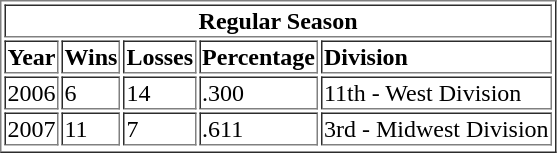<table border="1" cellpadding="1">
<tr>
<td colspan="8" align="center"><strong>Regular Season</strong></td>
</tr>
<tr>
<td><strong>Year</strong></td>
<td><strong>Wins</strong></td>
<td><strong>Losses</strong></td>
<td><strong>Percentage</strong></td>
<td><strong>Division</strong></td>
</tr>
<tr>
<td>2006</td>
<td>6</td>
<td>14</td>
<td>.300</td>
<td>11th - West Division</td>
</tr>
<tr>
<td>2007</td>
<td>11</td>
<td>7</td>
<td>.611</td>
<td>3rd - Midwest Division</td>
</tr>
<tr>
</tr>
</table>
